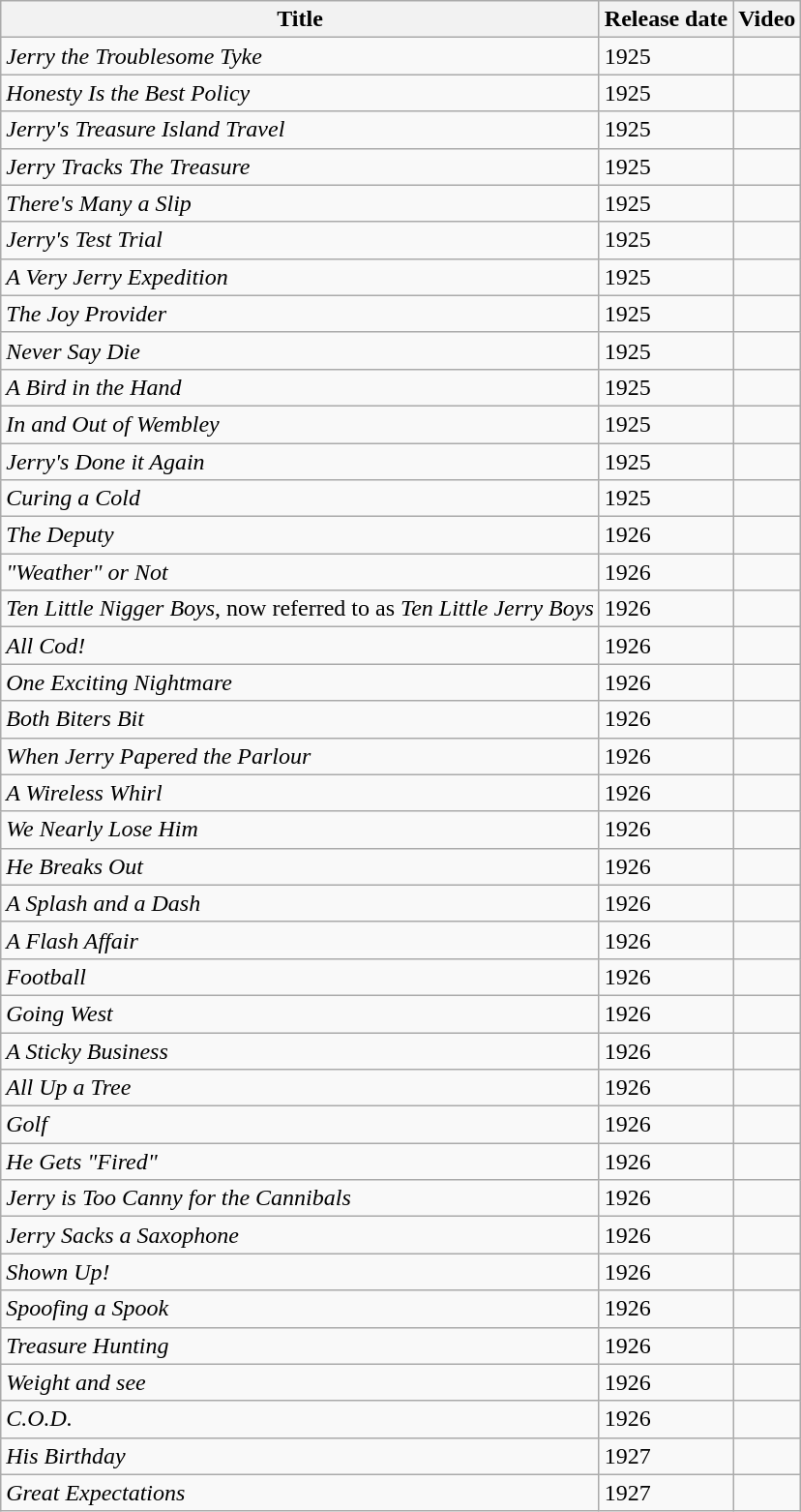<table class="wikitable sortable">
<tr>
<th>Title</th>
<th>Release date</th>
<th>Video</th>
</tr>
<tr>
<td><em>Jerry the Troublesome Tyke</em></td>
<td>1925</td>
<td></td>
</tr>
<tr>
<td><em>Honesty Is the Best Policy</em></td>
<td>1925</td>
<td></td>
</tr>
<tr>
<td><em>Jerry's Treasure Island Travel</em></td>
<td>1925</td>
<td></td>
</tr>
<tr>
<td><em>Jerry Tracks The Treasure</em></td>
<td>1925</td>
<td></td>
</tr>
<tr>
<td><em>There's Many a Slip</em></td>
<td>1925</td>
<td></td>
</tr>
<tr>
<td><em>Jerry's Test Trial</em></td>
<td>1925</td>
<td></td>
</tr>
<tr>
<td><em>A Very Jerry Expedition</em></td>
<td>1925</td>
<td></td>
</tr>
<tr>
<td><em>The Joy Provider</em></td>
<td>1925</td>
<td></td>
</tr>
<tr>
<td><em>Never Say Die</em></td>
<td>1925</td>
<td></td>
</tr>
<tr>
<td><em>A Bird in the Hand</em></td>
<td>1925</td>
<td></td>
</tr>
<tr>
<td><em>In and Out of Wembley</em></td>
<td>1925</td>
<td></td>
</tr>
<tr>
<td><em>Jerry's Done it Again</em></td>
<td>1925</td>
<td></td>
</tr>
<tr>
<td><em>Curing a Cold</em></td>
<td>1925</td>
<td></td>
</tr>
<tr>
<td><em>The Deputy</em></td>
<td>1926</td>
<td></td>
</tr>
<tr>
<td><em>"Weather" or Not</em></td>
<td>1926</td>
<td></td>
</tr>
<tr>
<td><em>Ten Little Nigger Boys</em>, now referred to as <em>Ten Little Jerry Boys</em></td>
<td>1926</td>
<td></td>
</tr>
<tr>
<td><em>All Cod!</em></td>
<td>1926</td>
<td></td>
</tr>
<tr>
<td><em>One Exciting Nightmare</em></td>
<td>1926</td>
<td></td>
</tr>
<tr>
<td><em>Both Biters Bit</em></td>
<td>1926</td>
<td></td>
</tr>
<tr>
<td><em>When Jerry Papered the Parlour</em></td>
<td>1926</td>
<td></td>
</tr>
<tr>
<td><em>A Wireless Whirl</em></td>
<td>1926</td>
<td></td>
</tr>
<tr>
<td><em>We Nearly Lose Him</em></td>
<td>1926</td>
<td></td>
</tr>
<tr>
<td><em>He Breaks Out</em></td>
<td>1926</td>
<td></td>
</tr>
<tr>
<td><em>A Splash and a Dash</em></td>
<td>1926</td>
<td></td>
</tr>
<tr>
<td><em>A Flash Affair</em></td>
<td>1926</td>
<td></td>
</tr>
<tr>
<td><em>Football</em></td>
<td>1926</td>
<td></td>
</tr>
<tr>
<td><em>Going West</em></td>
<td>1926</td>
<td></td>
</tr>
<tr>
<td><em>A Sticky Business</em></td>
<td>1926</td>
<td></td>
</tr>
<tr>
<td><em>All Up a Tree</em></td>
<td>1926</td>
<td></td>
</tr>
<tr>
<td><em>Golf</em></td>
<td>1926</td>
<td></td>
</tr>
<tr>
<td><em>He Gets "Fired"</em></td>
<td>1926</td>
<td></td>
</tr>
<tr>
<td><em>Jerry is Too Canny for the Cannibals</em></td>
<td>1926</td>
<td></td>
</tr>
<tr>
<td><em>Jerry Sacks a Saxophone</em></td>
<td>1926</td>
<td></td>
</tr>
<tr>
<td><em>Shown Up!</em></td>
<td>1926</td>
<td></td>
</tr>
<tr>
<td><em>Spoofing a Spook</em></td>
<td>1926</td>
<td></td>
</tr>
<tr>
<td><em>Treasure Hunting</em></td>
<td>1926</td>
<td></td>
</tr>
<tr>
<td><em>Weight and see</em></td>
<td>1926</td>
<td></td>
</tr>
<tr>
<td><em>C.O.D.</em></td>
<td>1926</td>
<td></td>
</tr>
<tr>
<td><em>His Birthday</em></td>
<td>1927</td>
<td></td>
</tr>
<tr>
<td><em>Great Expectations</em></td>
<td>1927</td>
<td></td>
</tr>
</table>
